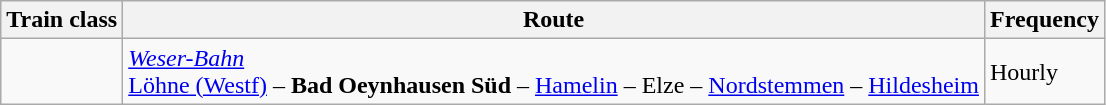<table class="wikitable">
<tr class="hintergrundfarbe5">
<th>Train class</th>
<th>Route</th>
<th>Frequency</th>
</tr>
<tr>
<td></td>
<td><em><a href='#'>Weser-Bahn</a></em><br><a href='#'>Löhne (Westf)</a> – <strong>Bad Oeynhausen Süd</strong> – <a href='#'>Hamelin</a> – Elze – <a href='#'>Nordstemmen</a> – <a href='#'>Hildesheim</a></td>
<td>Hourly</td>
</tr>
</table>
